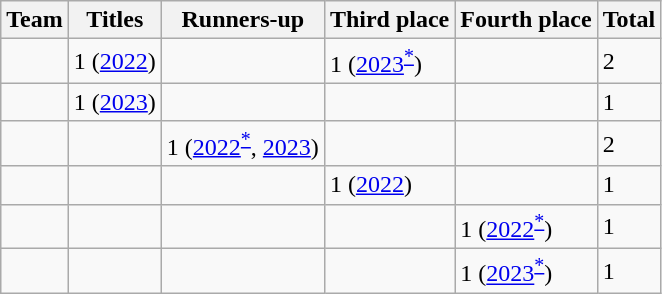<table class="wikitable sortable">
<tr>
<th>Team</th>
<th>Titles</th>
<th>Runners-up</th>
<th>Third place</th>
<th>Fourth place</th>
<th>Total</th>
</tr>
<tr>
<td></td>
<td>1 (<a href='#'>2022</a>)</td>
<td></td>
<td>1 (<a href='#'>2023</a><sup><a href='#'>*</a></sup>)</td>
<td></td>
<td>2</td>
</tr>
<tr>
<td></td>
<td>1 (<a href='#'>2023</a>)</td>
<td></td>
<td></td>
<td></td>
<td>1</td>
</tr>
<tr>
<td></td>
<td></td>
<td>1 (<a href='#'>2022</a><sup><a href='#'>*</a></sup>, <a href='#'>2023</a>)</td>
<td></td>
<td></td>
<td>2</td>
</tr>
<tr>
<td></td>
<td></td>
<td></td>
<td>1 (<a href='#'>2022</a>)</td>
<td></td>
<td>1</td>
</tr>
<tr>
<td></td>
<td></td>
<td></td>
<td></td>
<td>1 (<a href='#'>2022</a><sup><a href='#'>*</a></sup>)</td>
<td>1</td>
</tr>
<tr>
<td></td>
<td></td>
<td></td>
<td></td>
<td>1 (<a href='#'>2023</a><sup><a href='#'>*</a></sup>)</td>
<td>1</td>
</tr>
</table>
